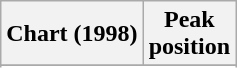<table class="wikitable sortable plainrowheaders">
<tr>
<th scope="col">Chart (1998)</th>
<th scope="col">Peak<br>position</th>
</tr>
<tr>
</tr>
<tr>
</tr>
</table>
